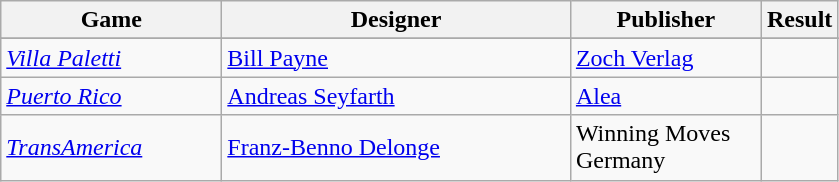<table class="wikitable">
<tr>
<th style="width:140px;">Game</th>
<th style="width:225px;">Designer</th>
<th style="width:120px;">Publisher</th>
<th>Result</th>
</tr>
<tr>
</tr>
<tr>
<td><em><a href='#'>Villa Paletti</a></em></td>
<td><a href='#'>Bill Payne</a></td>
<td><a href='#'>Zoch Verlag</a></td>
<td></td>
</tr>
<tr>
<td><a href='#'><em>Puerto Rico</em></a></td>
<td><a href='#'>Andreas Seyfarth</a></td>
<td><a href='#'>Alea</a></td>
<td></td>
</tr>
<tr>
<td><a href='#'><em>TransAmerica </em></a></td>
<td><a href='#'>Franz-Benno Delonge</a></td>
<td>Winning Moves Germany</td>
<td></td>
</tr>
</table>
